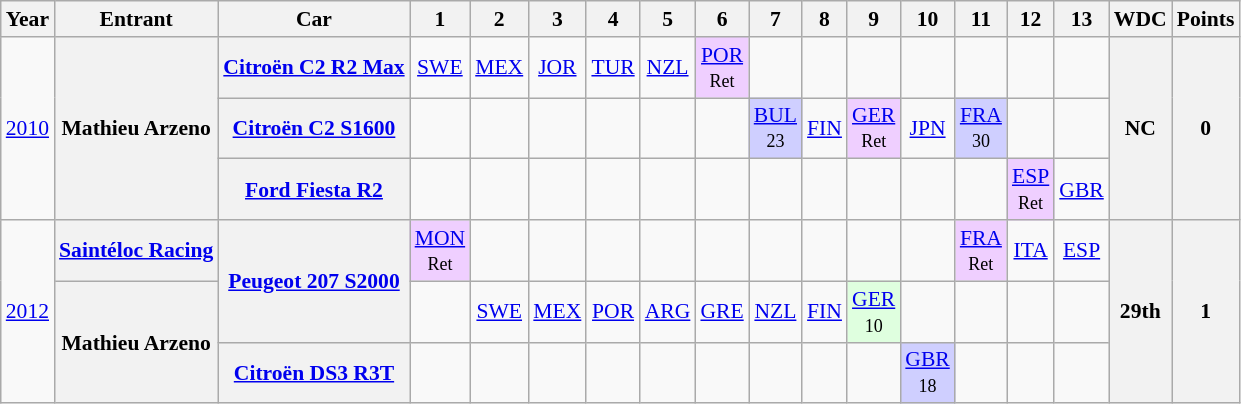<table class="wikitable" border="1" style="text-align:center; font-size:90%;">
<tr>
<th>Year</th>
<th>Entrant</th>
<th>Car</th>
<th>1</th>
<th>2</th>
<th>3</th>
<th>4</th>
<th>5</th>
<th>6</th>
<th>7</th>
<th>8</th>
<th>9</th>
<th>10</th>
<th>11</th>
<th>12</th>
<th>13</th>
<th>WDC</th>
<th>Points</th>
</tr>
<tr>
<td rowspan=3><a href='#'>2010</a></td>
<th rowspan=3>Mathieu Arzeno</th>
<th><a href='#'>Citroën C2 R2 Max</a></th>
<td><a href='#'>SWE</a></td>
<td><a href='#'>MEX</a></td>
<td><a href='#'>JOR</a></td>
<td><a href='#'>TUR</a></td>
<td><a href='#'>NZL</a></td>
<td style="background:#EFCFFF;"><a href='#'>POR</a><br><small>Ret</small></td>
<td></td>
<td></td>
<td></td>
<td></td>
<td></td>
<td></td>
<td></td>
<th rowspan=3>NC</th>
<th rowspan=3>0</th>
</tr>
<tr>
<th><a href='#'>Citroën C2 S1600</a></th>
<td></td>
<td></td>
<td></td>
<td></td>
<td></td>
<td></td>
<td style="background:#CFCFFF;"><a href='#'>BUL</a><br><small>23</small></td>
<td><a href='#'>FIN</a></td>
<td style="background:#EFCFFF;"><a href='#'>GER</a><br><small>Ret</small></td>
<td><a href='#'>JPN</a></td>
<td style="background:#CFCFFF;"><a href='#'>FRA</a><br><small>30</small></td>
<td></td>
<td></td>
</tr>
<tr>
<th><a href='#'>Ford Fiesta R2</a></th>
<td></td>
<td></td>
<td></td>
<td></td>
<td></td>
<td></td>
<td></td>
<td></td>
<td></td>
<td></td>
<td></td>
<td style="background:#EFCFFF;"><a href='#'>ESP</a><br><small>Ret</small></td>
<td><a href='#'>GBR</a></td>
</tr>
<tr>
<td rowspan=3><a href='#'>2012</a></td>
<th><a href='#'>Saintéloc Racing</a></th>
<th rowspan=2><a href='#'>Peugeot 207 S2000</a></th>
<td style="background:#EFCFFF;"><a href='#'>MON</a><br><small>Ret</small></td>
<td></td>
<td></td>
<td></td>
<td></td>
<td></td>
<td></td>
<td></td>
<td></td>
<td></td>
<td style="background:#EFCFFF;"><a href='#'>FRA</a><br><small>Ret</small></td>
<td><a href='#'>ITA</a></td>
<td><a href='#'>ESP</a></td>
<th rowspan=3>29th</th>
<th rowspan=3>1</th>
</tr>
<tr>
<th rowspan=2>Mathieu Arzeno</th>
<td></td>
<td><a href='#'>SWE</a></td>
<td><a href='#'>MEX</a></td>
<td><a href='#'>POR</a></td>
<td><a href='#'>ARG</a></td>
<td><a href='#'>GRE</a></td>
<td><a href='#'>NZL</a></td>
<td><a href='#'>FIN</a></td>
<td style="background:#DFFFDF;"><a href='#'>GER</a><br><small>10</small></td>
<td></td>
<td></td>
<td></td>
<td></td>
</tr>
<tr>
<th><a href='#'>Citroën DS3 R3T</a></th>
<td></td>
<td></td>
<td></td>
<td></td>
<td></td>
<td></td>
<td></td>
<td></td>
<td></td>
<td style="background:#CFCFFF;"><a href='#'>GBR</a><br><small>18</small></td>
<td></td>
<td></td>
<td></td>
</tr>
</table>
